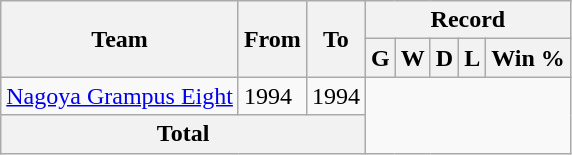<table class="wikitable" style="text-align: center">
<tr>
<th rowspan=2>Team</th>
<th rowspan=2>From</th>
<th rowspan=2>To</th>
<th colspan=5>Record</th>
</tr>
<tr>
<th>G</th>
<th>W</th>
<th>D</th>
<th>L</th>
<th>Win %</th>
</tr>
<tr>
<td align=left><a href='#'>Nagoya Grampus Eight</a></td>
<td align=left>1994</td>
<td align=left>1994<br></td>
</tr>
<tr>
<th colspan=3>Total<br></th>
</tr>
</table>
